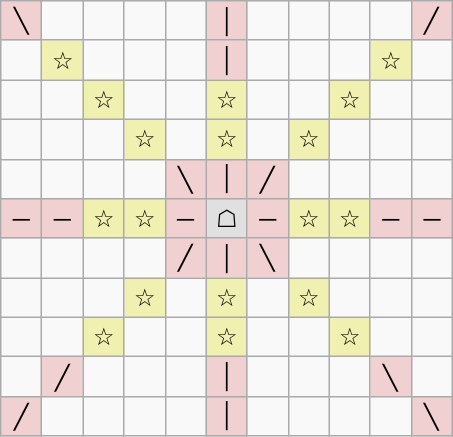<table border="1" class="wikitable">
<tr align=center>
<td width="20" style="background:#f0d0d0;">╲</td>
<td width="20"> </td>
<td width="20"> </td>
<td width="20"> </td>
<td width="20"> </td>
<td width="20" style="background:#f0d0d0;">│</td>
<td width="20"> </td>
<td width="20"> </td>
<td width="20"> </td>
<td width="20"> </td>
<td width="20" style="background:#f0d0d0;">╱</td>
</tr>
<tr align=center>
<td> </td>
<td style="background:#f0f0b0;">☆</td>
<td> </td>
<td> </td>
<td> </td>
<td style="background:#f0d0d0;">│</td>
<td> </td>
<td> </td>
<td> </td>
<td style="background:#f0f0b0;">☆</td>
<td> </td>
</tr>
<tr align=center>
<td> </td>
<td> </td>
<td style="background:#f0f0b0;">☆</td>
<td> </td>
<td> </td>
<td style="background:#f0f0b0;">☆</td>
<td> </td>
<td> </td>
<td style="background:#f0f0b0;">☆</td>
<td> </td>
<td> </td>
</tr>
<tr align=center>
<td> </td>
<td> </td>
<td> </td>
<td style="background:#f0f0b0;">☆</td>
<td> </td>
<td style="background:#f0f0b0;">☆</td>
<td> </td>
<td style="background:#f0f0b0;">☆</td>
<td> </td>
<td> </td>
<td> </td>
</tr>
<tr align=center>
<td> </td>
<td> </td>
<td> </td>
<td> </td>
<td style="background:#f0d0d0;">╲</td>
<td style="background:#f0d0d0;">│</td>
<td style="background:#f0d0d0;">╱</td>
<td> </td>
<td> </td>
<td> </td>
<td> </td>
</tr>
<tr align=center>
<td style="background:#f0d0d0;">─</td>
<td style="background:#f0d0d0;">─</td>
<td style="background:#f0f0b0;">☆</td>
<td style="background:#f0f0b0;">☆</td>
<td style="background:#f0d0d0;">─</td>
<td style="background:#e0e0e0;">☖</td>
<td style="background:#f0d0d0;">─</td>
<td style="background:#f0f0b0;">☆</td>
<td style="background:#f0f0b0;">☆</td>
<td style="background:#f0d0d0;">─</td>
<td style="background:#f0d0d0;">─</td>
</tr>
<tr align=center>
<td> </td>
<td> </td>
<td> </td>
<td> </td>
<td style="background:#f0d0d0;">╱</td>
<td style="background:#f0d0d0;">│</td>
<td style="background:#f0d0d0;">╲</td>
<td> </td>
<td> </td>
<td> </td>
<td> </td>
</tr>
<tr align=center>
<td> </td>
<td> </td>
<td> </td>
<td style="background:#f0f0b0;">☆</td>
<td> </td>
<td style="background:#f0f0b0;">☆</td>
<td> </td>
<td style="background:#f0f0b0;">☆</td>
<td> </td>
<td> </td>
<td> </td>
</tr>
<tr align=center>
<td> </td>
<td> </td>
<td style="background:#f0f0b0;">☆</td>
<td> </td>
<td> </td>
<td style="background:#f0f0b0;">☆</td>
<td> </td>
<td> </td>
<td style="background:#f0f0b0;">☆</td>
<td> </td>
<td> </td>
</tr>
<tr align=center>
<td> </td>
<td style="background:#f0d0d0;">╱</td>
<td> </td>
<td> </td>
<td> </td>
<td style="background:#f0d0d0;">│</td>
<td> </td>
<td> </td>
<td> </td>
<td style="background:#f0d0d0;">╲</td>
<td> </td>
</tr>
<tr align=center>
<td style="background:#f0d0d0;">╱</td>
<td> </td>
<td> </td>
<td> </td>
<td> </td>
<td style="background:#f0d0d0;">│</td>
<td> </td>
<td> </td>
<td> </td>
<td> </td>
<td style="background:#f0d0d0;">╲</td>
</tr>
</table>
